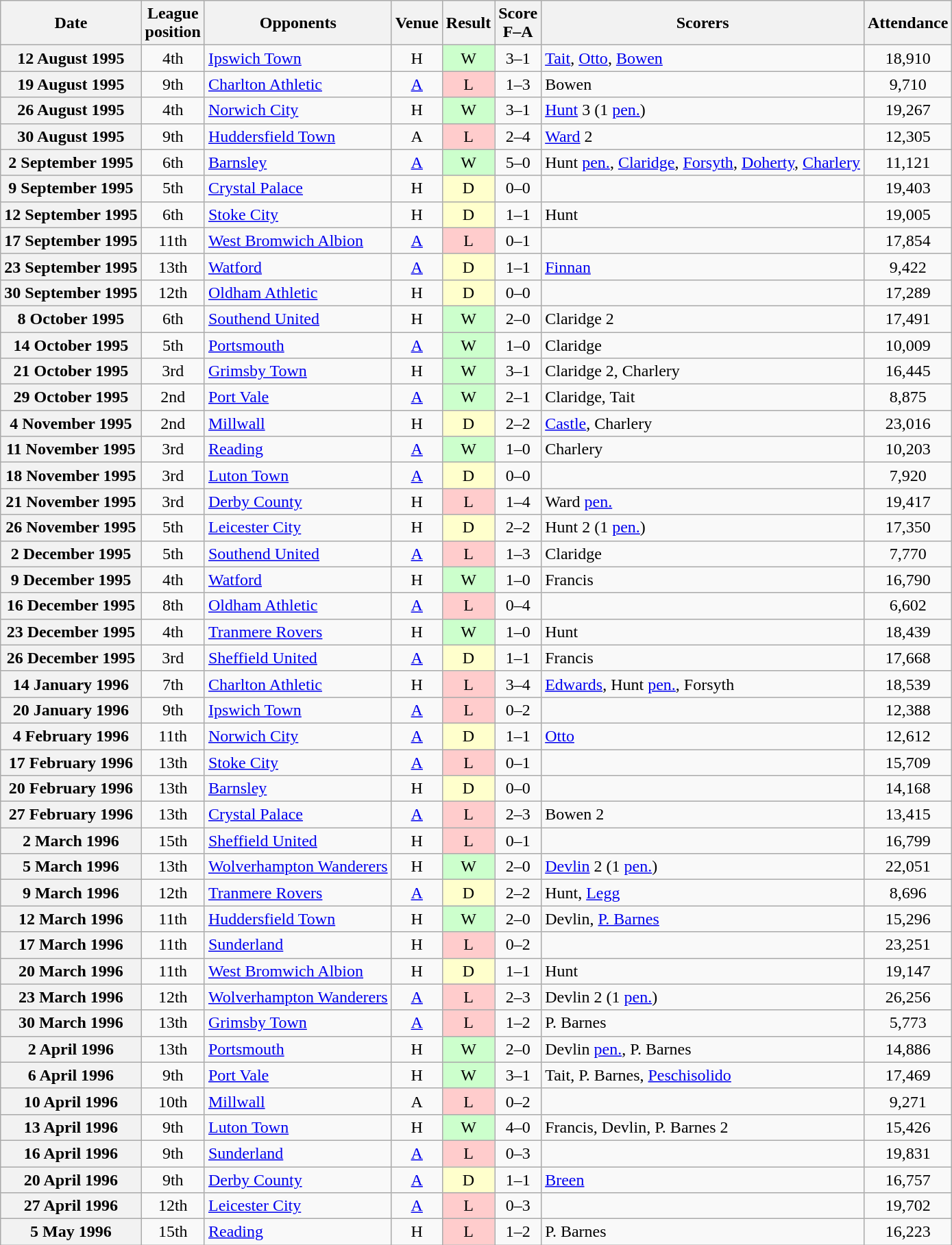<table class="wikitable plainrowheaders" style="text-align:center">
<tr>
<th scope="col">Date</th>
<th scope="col">League<br>position</th>
<th scope="col">Opponents</th>
<th scope="col">Venue</th>
<th scope="col">Result</th>
<th scope="col">Score<br>F–A</th>
<th scope="col">Scorers</th>
<th scope="col">Attendance</th>
</tr>
<tr>
<th scope="row">12 August 1995</th>
<td>4th</td>
<td align="left"><a href='#'>Ipswich Town</a></td>
<td>H</td>
<td style="background:#cfc;">W</td>
<td>3–1</td>
<td align="left"><a href='#'>Tait</a>, <a href='#'>Otto</a>, <a href='#'>Bowen</a></td>
<td>18,910</td>
</tr>
<tr>
<th scope="row">19 August 1995</th>
<td>9th</td>
<td align="left"><a href='#'>Charlton Athletic</a></td>
<td><a href='#'>A</a></td>
<td style="background:#fcc;">L</td>
<td>1–3</td>
<td align="left">Bowen</td>
<td>9,710</td>
</tr>
<tr>
<th scope="row">26 August 1995</th>
<td>4th</td>
<td align="left"><a href='#'>Norwich City</a></td>
<td>H</td>
<td style="background:#cfc;">W</td>
<td>3–1</td>
<td align="left"><a href='#'>Hunt</a> 3 (1 <a href='#'>pen.</a>)</td>
<td>19,267</td>
</tr>
<tr>
<th scope="row">30 August 1995</th>
<td>9th</td>
<td align="left"><a href='#'>Huddersfield Town</a></td>
<td>A</td>
<td style="background:#fcc;">L</td>
<td>2–4</td>
<td align="left"><a href='#'>Ward</a> 2</td>
<td>12,305</td>
</tr>
<tr>
<th scope="row">2 September 1995</th>
<td>6th</td>
<td align="left"><a href='#'>Barnsley</a></td>
<td><a href='#'>A</a></td>
<td style="background:#cfc;">W</td>
<td>5–0</td>
<td align="left">Hunt <a href='#'>pen.</a>, <a href='#'>Claridge</a>, <a href='#'>Forsyth</a>, <a href='#'>Doherty</a>, <a href='#'>Charlery</a></td>
<td>11,121</td>
</tr>
<tr>
<th scope="row">9 September 1995</th>
<td>5th</td>
<td align="left"><a href='#'>Crystal Palace</a></td>
<td>H</td>
<td style="background:#ffc;">D</td>
<td>0–0</td>
<td align="left"></td>
<td>19,403</td>
</tr>
<tr>
<th scope="row">12 September 1995</th>
<td>6th</td>
<td align="left"><a href='#'>Stoke City</a></td>
<td>H</td>
<td style="background:#ffc;">D</td>
<td>1–1</td>
<td align="left">Hunt</td>
<td>19,005</td>
</tr>
<tr>
<th scope="row">17 September 1995</th>
<td>11th</td>
<td align="left"><a href='#'>West Bromwich Albion</a></td>
<td><a href='#'>A</a></td>
<td style="background:#fcc;">L</td>
<td>0–1</td>
<td align="left"></td>
<td>17,854</td>
</tr>
<tr>
<th scope="row">23 September 1995</th>
<td>13th</td>
<td align="left"><a href='#'>Watford</a></td>
<td><a href='#'>A</a></td>
<td style="background:#ffc;">D</td>
<td>1–1</td>
<td align="left"><a href='#'>Finnan</a></td>
<td>9,422</td>
</tr>
<tr>
<th scope="row">30 September 1995</th>
<td>12th</td>
<td align="left"><a href='#'>Oldham Athletic</a></td>
<td>H</td>
<td style="background:#ffc;">D</td>
<td>0–0</td>
<td></td>
<td>17,289</td>
</tr>
<tr>
<th scope="row">8 October 1995</th>
<td>6th</td>
<td align="left"><a href='#'>Southend United</a></td>
<td>H</td>
<td style="background:#cfc;">W</td>
<td>2–0</td>
<td align="left">Claridge 2</td>
<td>17,491</td>
</tr>
<tr>
<th scope="row">14 October 1995</th>
<td>5th</td>
<td align="left"><a href='#'>Portsmouth</a></td>
<td><a href='#'>A</a></td>
<td style="background:#cfc;">W</td>
<td>1–0</td>
<td align="left">Claridge</td>
<td>10,009</td>
</tr>
<tr>
<th scope="row">21 October 1995</th>
<td>3rd</td>
<td align="left"><a href='#'>Grimsby Town</a></td>
<td>H</td>
<td style="background:#cfc;">W</td>
<td>3–1</td>
<td align="left">Claridge 2, Charlery</td>
<td>16,445</td>
</tr>
<tr>
<th scope="row">29 October 1995</th>
<td>2nd</td>
<td align="left"><a href='#'>Port Vale</a></td>
<td><a href='#'>A</a></td>
<td style="background:#cfc;">W</td>
<td>2–1</td>
<td align="left">Claridge, Tait</td>
<td>8,875</td>
</tr>
<tr>
<th scope="row">4 November 1995</th>
<td>2nd</td>
<td align="left"><a href='#'>Millwall</a></td>
<td>H</td>
<td style="background:#ffc;">D</td>
<td>2–2</td>
<td align="left"><a href='#'>Castle</a>, Charlery</td>
<td>23,016</td>
</tr>
<tr>
<th scope="row">11 November 1995</th>
<td>3rd</td>
<td align="left"><a href='#'>Reading</a></td>
<td><a href='#'>A</a></td>
<td style="background:#cfc;">W</td>
<td>1–0</td>
<td align="left">Charlery</td>
<td>10,203</td>
</tr>
<tr>
<th scope="row">18 November 1995</th>
<td>3rd</td>
<td align="left"><a href='#'>Luton Town</a></td>
<td><a href='#'>A</a></td>
<td style="background:#ffc;">D</td>
<td>0–0</td>
<td></td>
<td>7,920</td>
</tr>
<tr>
<th scope="row">21 November 1995</th>
<td>3rd</td>
<td align="left"><a href='#'>Derby County</a></td>
<td>H</td>
<td style="background:#fcc;">L</td>
<td>1–4</td>
<td align="left">Ward <a href='#'>pen.</a></td>
<td>19,417</td>
</tr>
<tr>
<th scope="row">26 November 1995</th>
<td>5th</td>
<td align="left"><a href='#'>Leicester City</a></td>
<td>H</td>
<td style="background:#ffc;">D</td>
<td>2–2</td>
<td align="left">Hunt 2 (1 <a href='#'>pen.</a>)</td>
<td>17,350</td>
</tr>
<tr>
<th scope="row">2 December 1995</th>
<td>5th</td>
<td align="left"><a href='#'>Southend United</a></td>
<td><a href='#'>A</a></td>
<td style="background:#fcc;">L</td>
<td>1–3</td>
<td align="left">Claridge</td>
<td>7,770</td>
</tr>
<tr>
<th scope="row">9 December 1995</th>
<td>4th</td>
<td align="left"><a href='#'>Watford</a></td>
<td>H</td>
<td style="background:#cfc;">W</td>
<td>1–0</td>
<td align="left">Francis</td>
<td>16,790</td>
</tr>
<tr>
<th scope="row">16 December 1995</th>
<td>8th</td>
<td align="left"><a href='#'>Oldham Athletic</a></td>
<td><a href='#'>A</a></td>
<td style="background:#fcc;">L</td>
<td>0–4</td>
<td></td>
<td>6,602</td>
</tr>
<tr>
<th scope="row">23 December 1995</th>
<td>4th</td>
<td align="left"><a href='#'>Tranmere Rovers</a></td>
<td>H</td>
<td style="background:#cfc;">W</td>
<td>1–0</td>
<td align="left">Hunt</td>
<td>18,439</td>
</tr>
<tr>
<th scope="row">26 December 1995</th>
<td>3rd</td>
<td align="left"><a href='#'>Sheffield United</a></td>
<td><a href='#'>A</a></td>
<td style="background:#ffc;">D</td>
<td>1–1</td>
<td align="left">Francis</td>
<td>17,668</td>
</tr>
<tr>
<th scope="row">14 January 1996</th>
<td>7th</td>
<td align="left"><a href='#'>Charlton Athletic</a></td>
<td>H</td>
<td style="background:#fcc;">L</td>
<td>3–4</td>
<td align="left"><a href='#'>Edwards</a>, Hunt <a href='#'>pen.</a>, Forsyth</td>
<td>18,539</td>
</tr>
<tr>
<th scope="row">20 January 1996</th>
<td>9th</td>
<td align="left"><a href='#'>Ipswich Town</a></td>
<td><a href='#'>A</a></td>
<td style="background:#fcc;">L</td>
<td>0–2</td>
<td></td>
<td>12,388</td>
</tr>
<tr>
<th scope="row">4 February 1996</th>
<td>11th</td>
<td align="left"><a href='#'>Norwich City</a></td>
<td><a href='#'>A</a></td>
<td style="background:#ffc;">D</td>
<td>1–1</td>
<td align="left"><a href='#'>Otto</a></td>
<td>12,612</td>
</tr>
<tr>
<th scope="row">17 February 1996</th>
<td>13th</td>
<td align="left"><a href='#'>Stoke City</a></td>
<td><a href='#'>A</a></td>
<td style="background:#fcc;">L</td>
<td>0–1</td>
<td></td>
<td>15,709</td>
</tr>
<tr>
<th scope="row">20 February 1996</th>
<td>13th</td>
<td align="left"><a href='#'>Barnsley</a></td>
<td>H</td>
<td style="background:#ffc;">D</td>
<td>0–0</td>
<td></td>
<td>14,168</td>
</tr>
<tr>
<th scope="row">27 February 1996</th>
<td>13th</td>
<td align="left"><a href='#'>Crystal Palace</a></td>
<td><a href='#'>A</a></td>
<td style="background:#fcc;">L</td>
<td>2–3</td>
<td align="left">Bowen 2</td>
<td>13,415</td>
</tr>
<tr>
<th scope="row">2 March 1996</th>
<td>15th</td>
<td align="left"><a href='#'>Sheffield United</a></td>
<td>H</td>
<td style="background:#fcc;">L</td>
<td>0–1</td>
<td></td>
<td>16,799</td>
</tr>
<tr>
<th scope="row">5 March 1996</th>
<td>13th</td>
<td align="left"><a href='#'>Wolverhampton Wanderers</a></td>
<td>H</td>
<td style="background:#cfc;">W</td>
<td>2–0</td>
<td align="left"><a href='#'>Devlin</a> 2 (1 <a href='#'>pen.</a>)</td>
<td>22,051</td>
</tr>
<tr>
<th scope="row">9 March 1996</th>
<td>12th</td>
<td align="left"><a href='#'>Tranmere Rovers</a></td>
<td><a href='#'>A</a></td>
<td style="background:#ffc;">D</td>
<td>2–2</td>
<td align="left">Hunt, <a href='#'>Legg</a></td>
<td>8,696</td>
</tr>
<tr>
<th scope="row">12 March 1996</th>
<td>11th</td>
<td align="left"><a href='#'>Huddersfield Town</a></td>
<td>H</td>
<td style="background:#cfc;">W</td>
<td>2–0</td>
<td align="left">Devlin, <a href='#'>P. Barnes</a></td>
<td>15,296</td>
</tr>
<tr>
<th scope="row">17 March 1996</th>
<td>11th</td>
<td align="left"><a href='#'>Sunderland</a></td>
<td>H</td>
<td style="background:#fcc;">L</td>
<td>0–2</td>
<td></td>
<td>23,251</td>
</tr>
<tr>
<th scope="row">20 March 1996</th>
<td>11th</td>
<td align="left"><a href='#'>West Bromwich Albion</a></td>
<td>H</td>
<td style="background:#ffc;">D</td>
<td>1–1</td>
<td align="left">Hunt</td>
<td>19,147</td>
</tr>
<tr>
<th scope="row">23 March 1996</th>
<td>12th</td>
<td align="left"><a href='#'>Wolverhampton Wanderers</a></td>
<td><a href='#'>A</a></td>
<td style="background:#fcc;">L</td>
<td>2–3</td>
<td align="left">Devlin 2 (1 <a href='#'>pen.</a>)</td>
<td>26,256</td>
</tr>
<tr>
<th scope="row">30 March 1996</th>
<td>13th</td>
<td align="left"><a href='#'>Grimsby Town</a></td>
<td><a href='#'>A</a></td>
<td style="background:#fcc;">L</td>
<td>1–2</td>
<td align="left">P. Barnes</td>
<td>5,773</td>
</tr>
<tr>
<th scope="row">2 April 1996</th>
<td>13th</td>
<td align="left"><a href='#'>Portsmouth</a></td>
<td>H</td>
<td style="background:#cfc;">W</td>
<td>2–0</td>
<td align="left">Devlin <a href='#'>pen.</a>, P. Barnes</td>
<td>14,886</td>
</tr>
<tr>
<th scope="row">6 April 1996</th>
<td>9th</td>
<td align="left"><a href='#'>Port Vale</a></td>
<td>H</td>
<td style="background:#cfc;">W</td>
<td>3–1</td>
<td align="left">Tait, P. Barnes, <a href='#'>Peschisolido</a></td>
<td>17,469</td>
</tr>
<tr>
<th scope="row">10 April 1996</th>
<td>10th</td>
<td align="left"><a href='#'>Millwall</a></td>
<td>A</td>
<td style="background:#fcc;">L</td>
<td>0–2</td>
<td></td>
<td>9,271</td>
</tr>
<tr>
<th scope="row">13 April 1996</th>
<td>9th</td>
<td align="left"><a href='#'>Luton Town</a></td>
<td>H</td>
<td style="background:#cfc;">W</td>
<td>4–0</td>
<td align="left">Francis, Devlin, P. Barnes 2</td>
<td>15,426</td>
</tr>
<tr>
<th scope="row">16 April 1996</th>
<td>9th</td>
<td align="left"><a href='#'>Sunderland</a></td>
<td><a href='#'>A</a></td>
<td style="background:#fcc;">L</td>
<td>0–3</td>
<td></td>
<td>19,831</td>
</tr>
<tr>
<th scope="row">20 April 1996</th>
<td>9th</td>
<td align="left"><a href='#'>Derby County</a></td>
<td><a href='#'>A</a></td>
<td style="background:#ffc;">D</td>
<td>1–1</td>
<td align="left"><a href='#'>Breen</a></td>
<td>16,757</td>
</tr>
<tr>
<th scope="row">27 April 1996</th>
<td>12th</td>
<td align="left"><a href='#'>Leicester City</a></td>
<td><a href='#'>A</a></td>
<td style="background:#fcc;">L</td>
<td>0–3</td>
<td></td>
<td>19,702</td>
</tr>
<tr>
<th scope="row">5 May 1996</th>
<td>15th</td>
<td align="left"><a href='#'>Reading</a></td>
<td>H</td>
<td style="background:#fcc;">L</td>
<td>1–2</td>
<td align="left">P. Barnes</td>
<td>16,223</td>
</tr>
</table>
